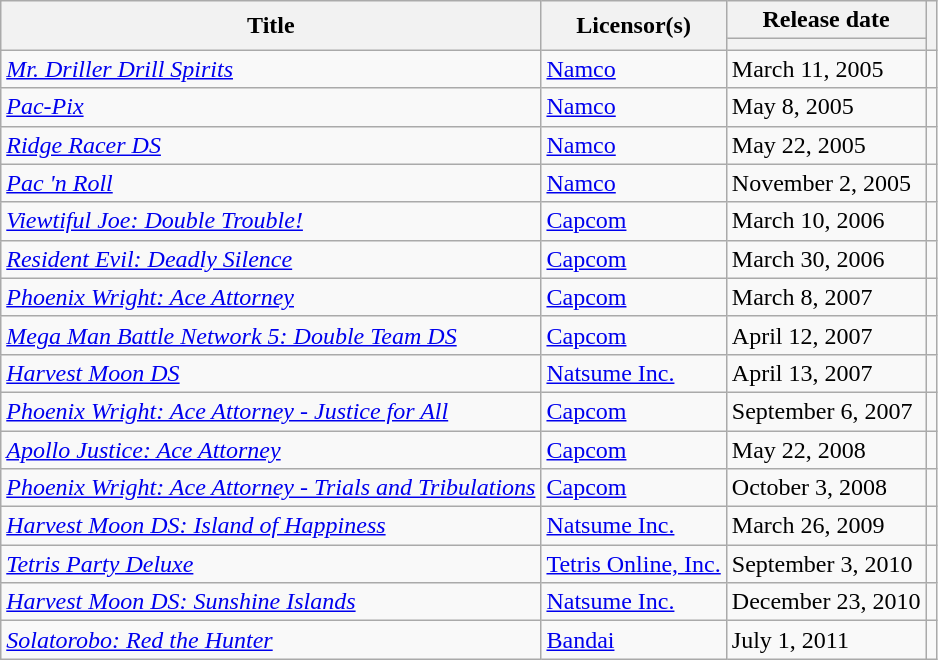<table class="wikitable plainrowheaders sortable">
<tr>
<th rowspan="2">Title</th>
<th rowspan="2">Licensor(s)</th>
<th colspan="1">Release date</th>
<th rowspan="2" class="unsortable"></th>
</tr>
<tr>
<th data-sort-type="date"></th>
</tr>
<tr>
<td><em><a href='#'>Mr. Driller Drill Spirits</a></em></td>
<td><a href='#'>Namco</a></td>
<td>March 11, 2005</td>
<td></td>
</tr>
<tr>
<td><em><a href='#'>Pac-Pix</a></em></td>
<td><a href='#'>Namco</a></td>
<td>May 8, 2005</td>
<td></td>
</tr>
<tr>
<td><em><a href='#'>Ridge Racer DS</a></em></td>
<td><a href='#'>Namco</a></td>
<td>May 22, 2005</td>
<td></td>
</tr>
<tr>
<td><em><a href='#'>Pac 'n Roll</a></em></td>
<td><a href='#'>Namco</a></td>
<td>November 2, 2005</td>
<td></td>
</tr>
<tr>
<td><em><a href='#'>Viewtiful Joe: Double Trouble!</a></em></td>
<td><a href='#'>Capcom</a></td>
<td>March 10, 2006</td>
<td></td>
</tr>
<tr>
<td><em><a href='#'>Resident Evil: Deadly Silence</a></em></td>
<td><a href='#'>Capcom</a></td>
<td>March 30, 2006</td>
<td></td>
</tr>
<tr>
<td><em><a href='#'>Phoenix Wright: Ace Attorney</a></em></td>
<td><a href='#'>Capcom</a></td>
<td>March 8, 2007</td>
<td></td>
</tr>
<tr>
<td><em><a href='#'>Mega Man Battle Network 5: Double Team DS</a></em></td>
<td><a href='#'>Capcom</a></td>
<td>April 12, 2007</td>
<td></td>
</tr>
<tr>
<td><em><a href='#'>Harvest Moon DS</a></em></td>
<td><a href='#'>Natsume Inc.</a></td>
<td>April 13, 2007</td>
<td></td>
</tr>
<tr>
<td><em><a href='#'>Phoenix Wright: Ace Attorney - Justice for All</a></em></td>
<td><a href='#'>Capcom</a></td>
<td>September 6, 2007</td>
<td></td>
</tr>
<tr>
<td><em><a href='#'>Apollo Justice: Ace Attorney</a></em></td>
<td><a href='#'>Capcom</a></td>
<td>May 22, 2008</td>
<td></td>
</tr>
<tr>
<td><em><a href='#'>Phoenix Wright: Ace Attorney - Trials and Tribulations</a></em></td>
<td><a href='#'>Capcom</a></td>
<td>October 3, 2008</td>
<td></td>
</tr>
<tr>
<td><em><a href='#'>Harvest Moon DS: Island of Happiness</a></em></td>
<td><a href='#'>Natsume Inc.</a></td>
<td>March 26, 2009</td>
<td></td>
</tr>
<tr>
<td><em><a href='#'>Tetris Party Deluxe</a></em></td>
<td><a href='#'>Tetris Online, Inc.</a></td>
<td>September 3, 2010</td>
<td></td>
</tr>
<tr>
<td><em><a href='#'>Harvest Moon DS: Sunshine Islands</a></em></td>
<td><a href='#'>Natsume Inc.</a></td>
<td>December 23, 2010</td>
<td></td>
</tr>
<tr>
<td><em><a href='#'>Solatorobo: Red the Hunter</a></em></td>
<td><a href='#'>Bandai</a></td>
<td>July 1, 2011</td>
<td></td>
</tr>
</table>
